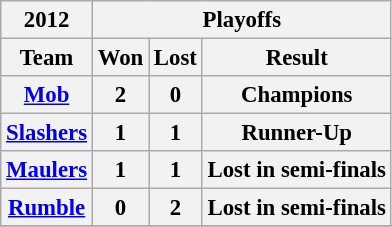<table class="wikitable" style="font-size: 95%; text-align:center;">
<tr>
<th colspan="1">2012</th>
<th colspan="3">Playoffs</th>
</tr>
<tr>
<th>Team</th>
<th>Won</th>
<th>Lost</th>
<th>Result</th>
</tr>
<tr>
<th><a href='#'>Mob</a></th>
<th>2</th>
<th>0</th>
<th>Champions</th>
</tr>
<tr>
<th><a href='#'>Slashers</a></th>
<th>1</th>
<th>1</th>
<th>Runner-Up</th>
</tr>
<tr>
<th><a href='#'>Maulers</a></th>
<th>1</th>
<th>1</th>
<th>Lost in semi-finals</th>
</tr>
<tr>
<th><a href='#'>Rumble</a></th>
<th>0</th>
<th>2</th>
<th>Lost in semi-finals</th>
</tr>
<tr>
</tr>
</table>
